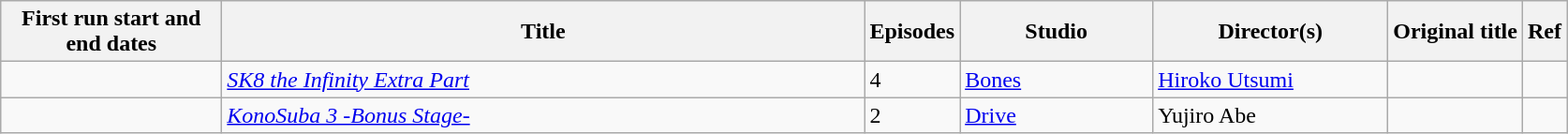<table class="wikitable sortable" border="1">
<tr>
<th data-sort-type="text" width="150px">First run start and end dates</th>
<th width="450px">Title</th>
<th data-sort-type="text" width="10px">Episodes</th>
<th data-sort-type="text" width="130px">Studio</th>
<th data-sort-type="text" width="160px">Director(s)</th>
<th>Original title</th>
<th class="unsortable" width="5px">Ref</th>
</tr>
<tr>
<td></td>
<td><em><a href='#'>SK8 the Infinity Extra Part</a></em></td>
<td>4</td>
<td><a href='#'>Bones</a></td>
<td><a href='#'>Hiroko Utsumi</a></td>
<td></td>
<td></td>
</tr>
<tr>
<td></td>
<td><em><a href='#'>KonoSuba 3 -Bonus Stage-</a></em></td>
<td>2</td>
<td><a href='#'>Drive</a></td>
<td>Yujiro Abe</td>
<td></td>
<td></td>
</tr>
</table>
